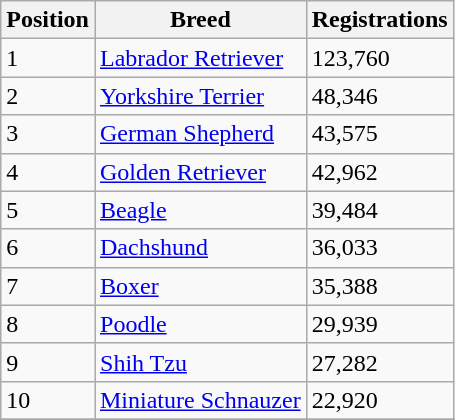<table class="wikitable sortable">
<tr>
<th>Position</th>
<th>Breed</th>
<th>Registrations</th>
</tr>
<tr>
<td>1</td>
<td><a href='#'>Labrador Retriever</a></td>
<td>123,760</td>
</tr>
<tr>
<td>2</td>
<td><a href='#'>Yorkshire Terrier</a></td>
<td>48,346</td>
</tr>
<tr>
<td>3</td>
<td><a href='#'>German Shepherd</a></td>
<td>43,575</td>
</tr>
<tr>
<td>4</td>
<td><a href='#'>Golden Retriever</a></td>
<td>42,962</td>
</tr>
<tr>
<td>5</td>
<td><a href='#'>Beagle</a></td>
<td>39,484</td>
</tr>
<tr>
<td>6</td>
<td><a href='#'>Dachshund</a></td>
<td>36,033</td>
</tr>
<tr>
<td>7</td>
<td><a href='#'>Boxer</a></td>
<td>35,388</td>
</tr>
<tr>
<td>8</td>
<td><a href='#'>Poodle</a></td>
<td>29,939</td>
</tr>
<tr>
<td>9</td>
<td><a href='#'>Shih Tzu</a></td>
<td>27,282</td>
</tr>
<tr>
<td>10</td>
<td><a href='#'>Miniature Schnauzer</a></td>
<td>22,920</td>
</tr>
<tr>
</tr>
</table>
